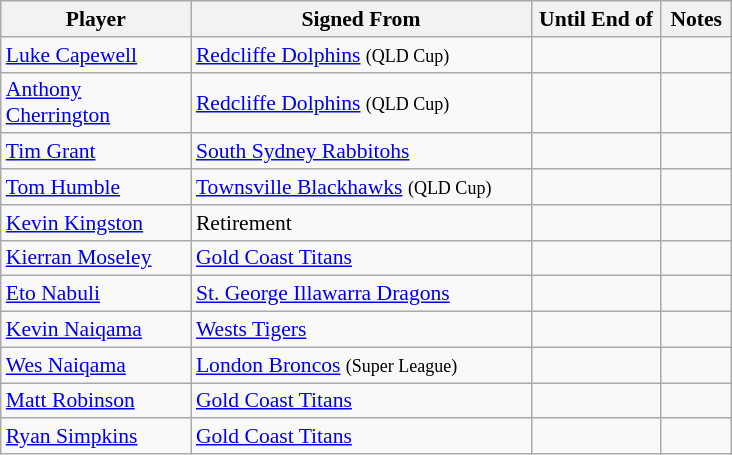<table class="wikitable" style="font-size:90%">
<tr bgcolor="#efefef">
<th width="120">Player</th>
<th width="220">Signed From</th>
<th width="80">Until End of</th>
<th width="40">Notes</th>
</tr>
<tr>
<td><a href='#'>Luke Capewell</a></td>
<td> <a href='#'>Redcliffe Dolphins</a> <small>(QLD Cup)</small></td>
<td></td>
<td></td>
</tr>
<tr>
<td><a href='#'>Anthony Cherrington</a></td>
<td> <a href='#'>Redcliffe Dolphins</a> <small>(QLD Cup)</small></td>
<td></td>
<td></td>
</tr>
<tr>
<td><a href='#'>Tim Grant</a></td>
<td> <a href='#'>South Sydney Rabbitohs</a></td>
<td></td>
<td></td>
</tr>
<tr>
<td><a href='#'>Tom Humble</a></td>
<td> <a href='#'>Townsville Blackhawks</a> <small>(QLD Cup)</small></td>
<td></td>
<td></td>
</tr>
<tr>
<td><a href='#'>Kevin Kingston</a></td>
<td>Retirement</td>
<td></td>
<td></td>
</tr>
<tr>
<td><a href='#'>Kierran Moseley</a></td>
<td> <a href='#'>Gold Coast Titans</a></td>
<td></td>
<td></td>
</tr>
<tr>
<td><a href='#'>Eto Nabuli</a></td>
<td> <a href='#'>St. George Illawarra Dragons</a></td>
<td></td>
<td></td>
</tr>
<tr>
<td><a href='#'>Kevin Naiqama</a></td>
<td>  <a href='#'>Wests Tigers</a></td>
<td></td>
<td></td>
</tr>
<tr>
<td><a href='#'>Wes Naiqama</a></td>
<td> <a href='#'>London Broncos</a> <small>(Super League)</small></td>
<td></td>
<td></td>
</tr>
<tr>
<td><a href='#'>Matt Robinson</a></td>
<td> <a href='#'>Gold Coast Titans</a></td>
<td></td>
<td></td>
</tr>
<tr>
<td><a href='#'>Ryan Simpkins</a></td>
<td> <a href='#'>Gold Coast Titans</a></td>
<td></td>
<td></td>
</tr>
</table>
